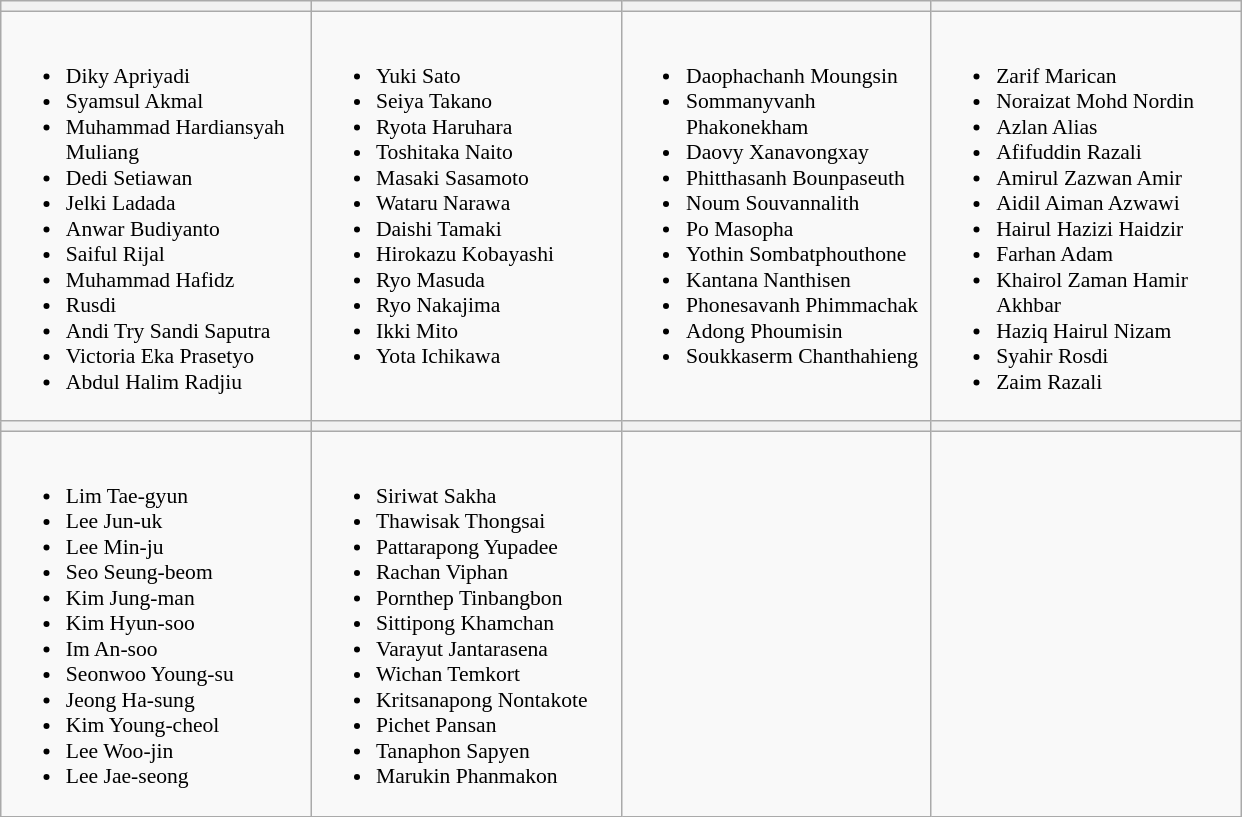<table class="wikitable" style="font-size:90%">
<tr>
<th width=200></th>
<th width=200></th>
<th width=200></th>
<th width=200></th>
</tr>
<tr>
<td valign=top><br><ul><li>Diky Apriyadi</li><li>Syamsul Akmal</li><li>Muhammad Hardiansyah Muliang</li><li>Dedi Setiawan</li><li>Jelki Ladada</li><li>Anwar Budiyanto</li><li>Saiful Rijal</li><li>Muhammad Hafidz</li><li>Rusdi</li><li>Andi Try Sandi Saputra</li><li>Victoria Eka Prasetyo</li><li>Abdul Halim Radjiu</li></ul></td>
<td valign=top><br><ul><li>Yuki Sato</li><li>Seiya Takano</li><li>Ryota Haruhara</li><li>Toshitaka Naito</li><li>Masaki Sasamoto</li><li>Wataru Narawa</li><li>Daishi Tamaki</li><li>Hirokazu Kobayashi</li><li>Ryo Masuda</li><li>Ryo Nakajima</li><li>Ikki Mito</li><li>Yota Ichikawa</li></ul></td>
<td valign=top><br><ul><li>Daophachanh Moungsin</li><li>Sommanyvanh Phakonekham</li><li>Daovy Xanavongxay</li><li>Phitthasanh Bounpaseuth</li><li>Noum Souvannalith</li><li>Po Masopha</li><li>Yothin Sombatphouthone</li><li>Kantana Nanthisen</li><li>Phonesavanh Phimmachak</li><li>Adong Phoumisin</li><li>Soukkaserm Chanthahieng</li></ul></td>
<td valign=top><br><ul><li>Zarif Marican</li><li>Noraizat Mohd Nordin</li><li>Azlan Alias</li><li>Afifuddin Razali</li><li>Amirul Zazwan Amir</li><li>Aidil Aiman Azwawi</li><li>Hairul Hazizi Haidzir</li><li>Farhan Adam</li><li>Khairol Zaman Hamir Akhbar</li><li>Haziq Hairul Nizam</li><li>Syahir Rosdi</li><li>Zaim Razali</li></ul></td>
</tr>
<tr>
<th></th>
<th></th>
<th></th>
<th></th>
</tr>
<tr>
<td valign=top><br><ul><li>Lim Tae-gyun</li><li>Lee Jun-uk</li><li>Lee Min-ju</li><li>Seo Seung-beom</li><li>Kim Jung-man</li><li>Kim Hyun-soo</li><li>Im An-soo</li><li>Seonwoo Young-su</li><li>Jeong Ha-sung</li><li>Kim Young-cheol</li><li>Lee Woo-jin</li><li>Lee Jae-seong</li></ul></td>
<td valign=top><br><ul><li>Siriwat Sakha</li><li>Thawisak Thongsai</li><li>Pattarapong Yupadee</li><li>Rachan Viphan</li><li>Pornthep Tinbangbon</li><li>Sittipong Khamchan</li><li>Varayut Jantarasena</li><li>Wichan Temkort</li><li>Kritsanapong Nontakote</li><li>Pichet Pansan</li><li>Tanaphon Sapyen</li><li>Marukin Phanmakon</li></ul></td>
<td valign=top></td>
<td valign=top></td>
</tr>
</table>
